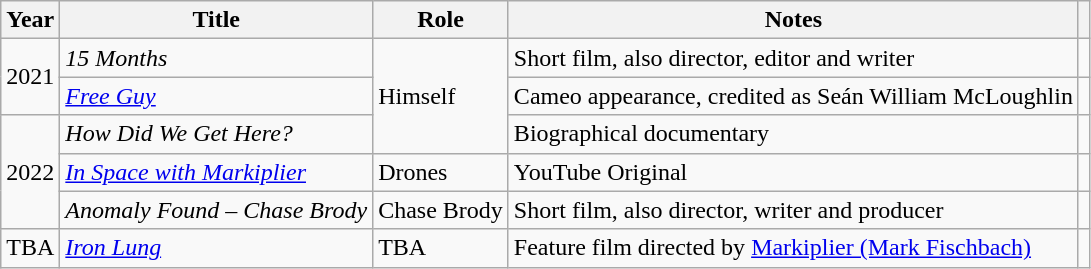<table class="wikitable">
<tr>
<th>Year</th>
<th>Title</th>
<th>Role</th>
<th class="unsortable">Notes</th>
<th class="unsortable"></th>
</tr>
<tr>
<td rowspan="2">2021</td>
<td><em>15 Months</em></td>
<td rowspan="3">Himself</td>
<td>Short film, also director, editor and writer</td>
<td></td>
</tr>
<tr>
<td><em><a href='#'>Free Guy</a></em></td>
<td>Cameo appearance, credited as Seán William McLoughlin</td>
<td></td>
</tr>
<tr>
<td rowspan="3">2022</td>
<td><em>How Did We Get Here?</em></td>
<td>Biographical documentary</td>
<td></td>
</tr>
<tr>
<td><em><a href='#'>In Space with Markiplier</a></em></td>
<td>Drones</td>
<td>YouTube Original</td>
<td></td>
</tr>
<tr>
<td><em>Anomaly Found – Chase Brody</em></td>
<td>Chase Brody</td>
<td>Short film, also director, writer and producer</td>
<td></td>
</tr>
<tr>
<td>TBA</td>
<td><em><a href='#'>Iron Lung</a></em></td>
<td>TBA</td>
<td>Feature film directed by <a href='#'>Markiplier (Mark Fischbach)</a></td>
<td></td>
</tr>
</table>
